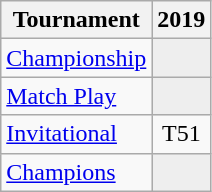<table class="wikitable" style="text-align:center;">
<tr>
<th>Tournament</th>
<th>2019</th>
</tr>
<tr>
<td align="left"><a href='#'>Championship</a></td>
<td style="background:#eeeeee;"></td>
</tr>
<tr>
<td align="left"><a href='#'>Match Play</a></td>
<td style="background:#eeeeee;"></td>
</tr>
<tr>
<td align="left"><a href='#'>Invitational</a></td>
<td>T51</td>
</tr>
<tr>
<td align="left"><a href='#'>Champions</a></td>
<td style="background:#eeeeee;"></td>
</tr>
</table>
